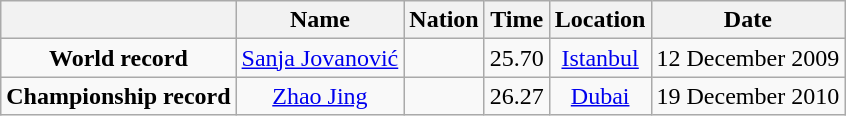<table class=wikitable style=text-align:center>
<tr>
<th></th>
<th>Name</th>
<th>Nation</th>
<th>Time</th>
<th>Location</th>
<th>Date</th>
</tr>
<tr>
<td><strong>World record</strong></td>
<td><a href='#'>Sanja Jovanović</a></td>
<td></td>
<td align=left>25.70</td>
<td><a href='#'>Istanbul</a></td>
<td>12 December 2009</td>
</tr>
<tr>
<td><strong>Championship record</strong></td>
<td><a href='#'>Zhao Jing</a></td>
<td></td>
<td align=left>26.27</td>
<td><a href='#'>Dubai</a></td>
<td>19 December 2010</td>
</tr>
</table>
